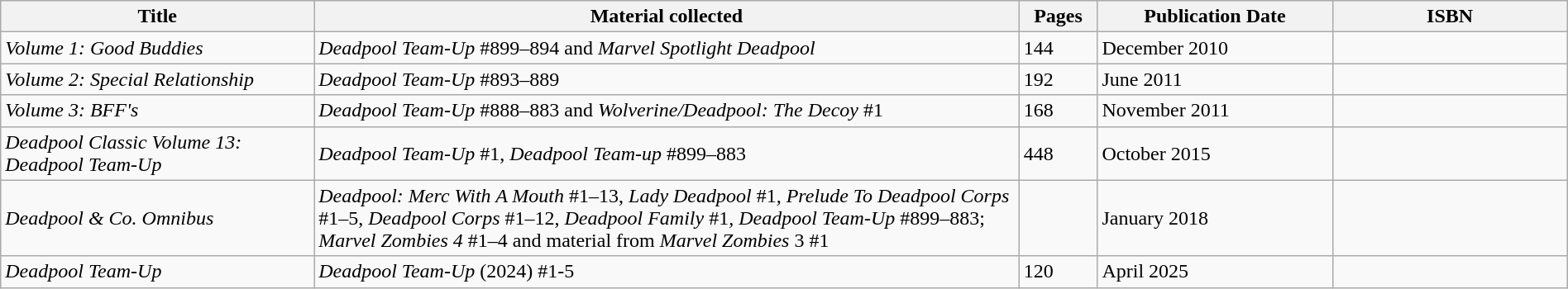<table class="wikitable" style="text-align:left;" width="100%">
<tr>
<th width="20%">Title</th>
<th width="45%">Material collected</th>
<th width="5%">Pages</th>
<th width="15%">Publication Date</th>
<th width="15%">ISBN</th>
</tr>
<tr>
<td><em>Volume 1: Good Buddies</em></td>
<td><em>Deadpool Team-Up</em> #899–894 and <em>Marvel Spotlight Deadpool</em></td>
<td>144</td>
<td>December 2010</td>
<td></td>
</tr>
<tr>
<td><em>Volume 2: Special Relationship</em></td>
<td><em>Deadpool Team-Up</em> #893–889</td>
<td>192</td>
<td>June 2011</td>
<td></td>
</tr>
<tr>
<td><em>Volume 3: BFF's</em></td>
<td><em>Deadpool Team-Up</em> #888–883 and <em>Wolverine/Deadpool: The Decoy</em> #1</td>
<td>168</td>
<td>November 2011</td>
<td></td>
</tr>
<tr>
<td><em>Deadpool Classic Volume 13: Deadpool Team-Up</em></td>
<td><em>Deadpool Team-Up</em> #1, <em>Deadpool Team-up</em> #899–883</td>
<td>448</td>
<td>October 2015</td>
<td></td>
</tr>
<tr>
<td><em>Deadpool & Co. Omnibus</em></td>
<td><em>Deadpool: Merc With A Mouth</em> #1–13, <em>Lady Deadpool</em> #1<em>, Prelude To Deadpool Corps</em> #1–5, <em>Deadpool Corps</em> #1–12, <em>Deadpool Family</em> #1<em>, Deadpool Team-Up</em> #899–883; <em>Marvel Zombies 4</em> #1–4 and material from <em>Marvel Zombies</em> 3 #1</td>
<td></td>
<td>January 2018</td>
<td></td>
</tr>
<tr>
<td><em>Deadpool Team-Up</em></td>
<td><em>Deadpool Team-Up</em> (2024) #1-5</td>
<td>120</td>
<td>April 2025</td>
<td></td>
</tr>
</table>
